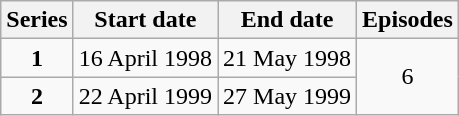<table class="wikitable" style="text-align:center;">
<tr>
<th>Series</th>
<th>Start date</th>
<th>End date</th>
<th>Episodes</th>
</tr>
<tr>
<td><strong>1</strong></td>
<td>16 April 1998</td>
<td>21 May 1998</td>
<td rowspan="2">6</td>
</tr>
<tr>
<td><strong>2</strong></td>
<td>22 April 1999</td>
<td>27 May 1999</td>
</tr>
</table>
